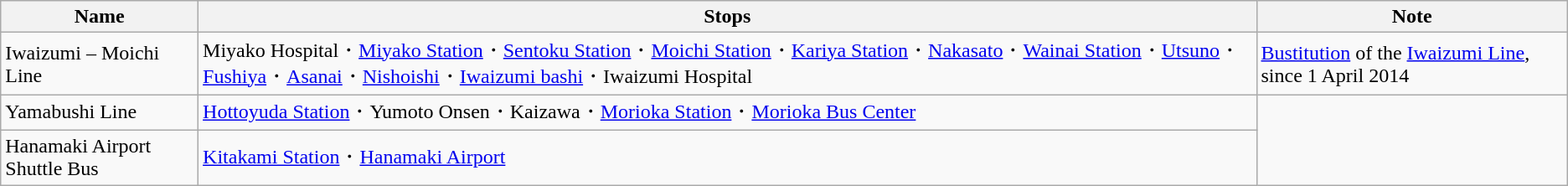<table class="wikitable">
<tr>
<th>Name</th>
<th>Stops</th>
<th>Note</th>
</tr>
<tr>
<td>Iwaizumi – Moichi Line</td>
<td>Miyako Hospital・<a href='#'>Miyako Station</a>・<a href='#'>Sentoku Station</a>・<a href='#'>Moichi Station</a>・<a href='#'>Kariya Station</a>・<a href='#'>Nakasato</a>・<a href='#'>Wainai Station</a>・<a href='#'>Utsuno</a>・<a href='#'>Fushiya</a>・<a href='#'>Asanai</a>・<a href='#'>Nishoishi</a>・<a href='#'>Iwaizumi bashi</a>・Iwaizumi Hospital</td>
<td><a href='#'>Bustitution</a> of the <a href='#'>Iwaizumi Line</a>, since 1 April 2014</td>
</tr>
<tr>
<td>Yamabushi Line</td>
<td><a href='#'>Hottoyuda Station</a>・Yumoto Onsen・Kaizawa・<a href='#'>Morioka Station</a>・<a href='#'>Morioka Bus Center</a></td>
</tr>
<tr>
<td>Hanamaki Airport Shuttle Bus</td>
<td><a href='#'>Kitakami Station</a>・<a href='#'>Hanamaki Airport</a></td>
</tr>
</table>
